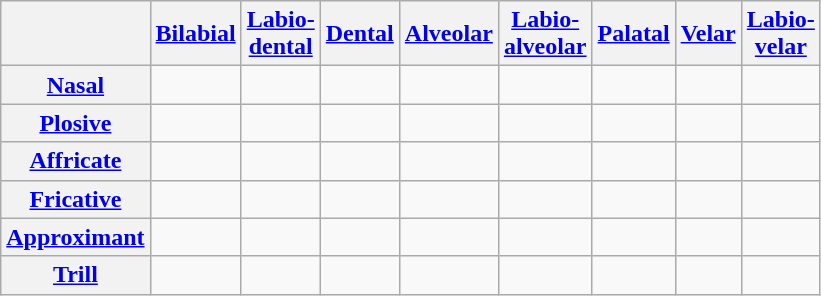<table class="wikitable" style=text-align:center>
<tr>
<th></th>
<th><a href='#'>Bilabial</a></th>
<th><a href='#'>Labio-<br>dental</a></th>
<th><a href='#'>Dental</a></th>
<th><a href='#'>Alveolar</a></th>
<th><a href='#'>Labio-<br>alveolar</a></th>
<th><a href='#'>Palatal</a></th>
<th><a href='#'>Velar</a></th>
<th><a href='#'>Labio-<br>velar</a></th>
</tr>
<tr>
<th><a href='#'>Nasal</a></th>
<td></td>
<td></td>
<td></td>
<td></td>
<td></td>
<td></td>
<td></td>
<td></td>
</tr>
<tr>
<th><a href='#'>Plosive</a></th>
<td> </td>
<td></td>
<td> </td>
<td></td>
<td></td>
<td></td>
<td> </td>
<td> </td>
</tr>
<tr>
<th><a href='#'>Affricate</a></th>
<td></td>
<td></td>
<td></td>
<td></td>
<td> </td>
<td></td>
<td></td>
<td></td>
</tr>
<tr>
<th><a href='#'>Fricative</a></th>
<td></td>
<td> </td>
<td> </td>
<td></td>
<td> </td>
<td></td>
<td></td>
<td></td>
</tr>
<tr>
<th><a href='#'>Approximant</a></th>
<td></td>
<td></td>
<td></td>
<td></td>
<td></td>
<td></td>
<td></td>
<td></td>
</tr>
<tr>
<th><a href='#'>Trill</a></th>
<td></td>
<td></td>
<td></td>
<td></td>
<td></td>
<td></td>
<td></td>
<td></td>
</tr>
</table>
